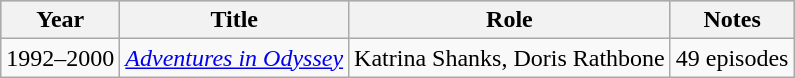<table class="wikitable">
<tr style="background:#b0c4de; text-align:center;">
<th>Year</th>
<th>Title</th>
<th>Role</th>
<th>Notes</th>
</tr>
<tr>
<td>1992–2000</td>
<td><em><a href='#'>Adventures in Odyssey</a></em></td>
<td>Katrina Shanks, Doris Rathbone</td>
<td>49 episodes</td>
</tr>
</table>
